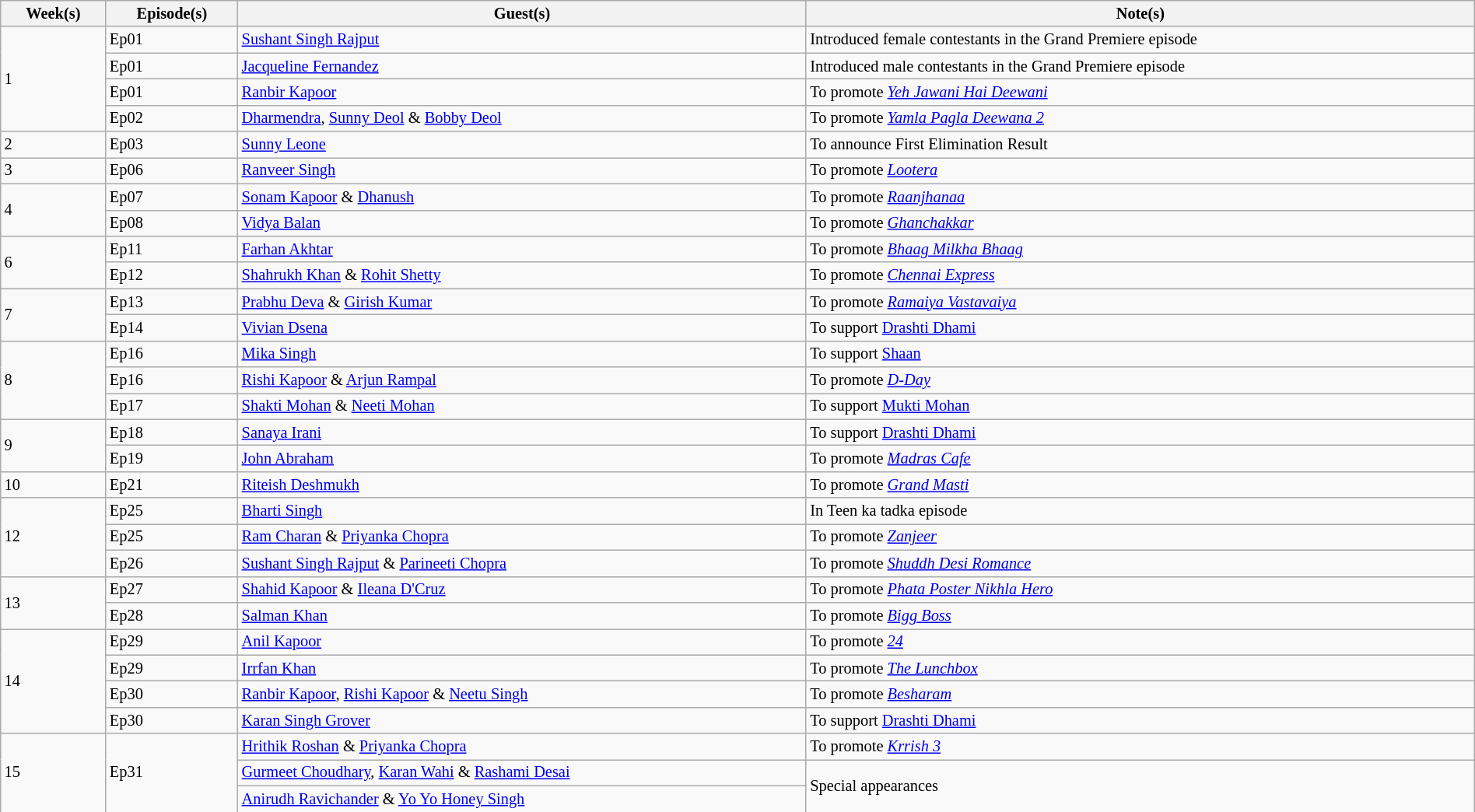<table class="wikitable" style="font-size:85%; width:100%;">
<tr>
<th>Week(s)</th>
<th>Episode(s)</th>
<th>Guest(s)</th>
<th>Note(s)</th>
</tr>
<tr>
<td rowspan="4">1</td>
<td>Ep01</td>
<td><a href='#'>Sushant Singh Rajput</a></td>
<td>Introduced female contestants in the Grand Premiere episode</td>
</tr>
<tr>
<td>Ep01</td>
<td><a href='#'>Jacqueline Fernandez</a></td>
<td>Introduced male contestants in the Grand Premiere episode</td>
</tr>
<tr>
<td>Ep01</td>
<td><a href='#'>Ranbir Kapoor</a></td>
<td>To promote <em><a href='#'>Yeh Jawani Hai Deewani</a></em></td>
</tr>
<tr>
<td>Ep02</td>
<td><a href='#'>Dharmendra</a>, <a href='#'>Sunny Deol</a> & <a href='#'>Bobby Deol</a></td>
<td>To promote <em><a href='#'>Yamla Pagla Deewana 2</a></em></td>
</tr>
<tr>
<td>2</td>
<td>Ep03</td>
<td><a href='#'>Sunny Leone</a></td>
<td>To announce First Elimination Result</td>
</tr>
<tr>
<td>3</td>
<td>Ep06</td>
<td><a href='#'>Ranveer Singh</a></td>
<td>To promote <em><a href='#'>Lootera</a></em></td>
</tr>
<tr>
<td rowspan="2">4</td>
<td>Ep07</td>
<td><a href='#'>Sonam Kapoor</a> & <a href='#'>Dhanush</a></td>
<td>To promote <em><a href='#'>Raanjhanaa</a></em></td>
</tr>
<tr>
<td>Ep08</td>
<td><a href='#'>Vidya Balan</a></td>
<td>To promote <em><a href='#'>Ghanchakkar</a></em></td>
</tr>
<tr>
<td rowspan="2">6</td>
<td>Ep11</td>
<td><a href='#'>Farhan Akhtar</a></td>
<td>To promote <em><a href='#'>Bhaag Milkha Bhaag</a></em></td>
</tr>
<tr>
<td>Ep12</td>
<td><a href='#'>Shahrukh Khan</a> & <a href='#'>Rohit Shetty</a></td>
<td>To promote <em><a href='#'>Chennai Express</a></em></td>
</tr>
<tr>
<td rowspan="2">7</td>
<td>Ep13</td>
<td><a href='#'>Prabhu Deva</a> & <a href='#'>Girish Kumar</a></td>
<td>To promote <em><a href='#'>Ramaiya Vastavaiya</a></em></td>
</tr>
<tr>
<td>Ep14</td>
<td><a href='#'>Vivian Dsena</a></td>
<td>To support <a href='#'>Drashti Dhami</a></td>
</tr>
<tr>
<td rowspan="3">8</td>
<td>Ep16</td>
<td><a href='#'>Mika Singh</a></td>
<td>To support <a href='#'>Shaan</a></td>
</tr>
<tr>
<td>Ep16</td>
<td><a href='#'>Rishi Kapoor</a> & <a href='#'>Arjun Rampal</a></td>
<td>To promote <em><a href='#'>D-Day</a></em></td>
</tr>
<tr>
<td>Ep17</td>
<td><a href='#'>Shakti Mohan</a> & <a href='#'>Neeti Mohan</a></td>
<td>To support <a href='#'>Mukti Mohan</a></td>
</tr>
<tr>
<td rowspan="2">9</td>
<td>Ep18</td>
<td><a href='#'>Sanaya Irani</a></td>
<td>To support <a href='#'>Drashti Dhami</a></td>
</tr>
<tr>
<td>Ep19</td>
<td><a href='#'>John Abraham</a></td>
<td>To promote <em><a href='#'>Madras Cafe</a></em></td>
</tr>
<tr>
<td>10</td>
<td>Ep21</td>
<td><a href='#'>Riteish Deshmukh</a></td>
<td>To promote <em><a href='#'>Grand Masti</a></em></td>
</tr>
<tr>
<td rowspan="3">12</td>
<td>Ep25</td>
<td><a href='#'>Bharti Singh</a></td>
<td>In Teen ka tadka episode</td>
</tr>
<tr>
<td>Ep25</td>
<td><a href='#'>Ram Charan</a> & <a href='#'>Priyanka Chopra</a></td>
<td>To promote <em><a href='#'>Zanjeer</a></em></td>
</tr>
<tr>
<td>Ep26</td>
<td><a href='#'>Sushant Singh Rajput</a> & <a href='#'>Parineeti Chopra</a></td>
<td>To promote <em><a href='#'>Shuddh Desi Romance</a></em></td>
</tr>
<tr>
<td rowspan="2">13</td>
<td>Ep27</td>
<td><a href='#'>Shahid Kapoor</a> & <a href='#'>Ileana D'Cruz</a></td>
<td>To promote <em><a href='#'>Phata Poster Nikhla Hero</a></em></td>
</tr>
<tr>
<td>Ep28</td>
<td><a href='#'>Salman Khan</a></td>
<td>To promote <em><a href='#'>Bigg Boss</a></em></td>
</tr>
<tr>
<td rowspan="4">14</td>
<td>Ep29</td>
<td><a href='#'>Anil Kapoor</a></td>
<td>To promote <em><a href='#'>24</a></em></td>
</tr>
<tr>
<td>Ep29</td>
<td><a href='#'>Irrfan Khan</a></td>
<td>To promote <em><a href='#'>The Lunchbox</a></em></td>
</tr>
<tr>
<td>Ep30</td>
<td><a href='#'>Ranbir Kapoor</a>, <a href='#'>Rishi Kapoor</a> & <a href='#'>Neetu Singh</a></td>
<td>To promote <em><a href='#'>Besharam</a></em></td>
</tr>
<tr>
<td>Ep30</td>
<td><a href='#'>Karan Singh Grover</a></td>
<td>To support <a href='#'>Drashti Dhami</a></td>
</tr>
<tr>
<td rowspan="3">15</td>
<td rowspan="3">Ep31</td>
<td><a href='#'>Hrithik Roshan</a> & <a href='#'>Priyanka Chopra</a></td>
<td>To promote <em><a href='#'>Krrish 3</a></em></td>
</tr>
<tr>
<td><a href='#'>Gurmeet Choudhary</a>, <a href='#'>Karan Wahi</a> & <a href='#'>Rashami Desai</a></td>
<td rowspan="2">Special appearances</td>
</tr>
<tr>
<td><a href='#'>Anirudh Ravichander</a> & <a href='#'>Yo Yo Honey Singh</a></td>
</tr>
</table>
